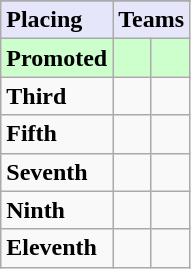<table class=wikitable>
<tr>
</tr>
<tr style="background: #E6E6FA;">
<td><strong>Placing</strong></td>
<td colspan="2" style="text-align:center"><strong>Teams</strong></td>
</tr>
<tr style="background: #ccffcc;">
<td><strong>Promoted</strong></td>
<td><strong></strong></td>
<td><strong></strong></td>
</tr>
<tr>
<td><strong>Third</strong></td>
<td></td>
<td></td>
</tr>
<tr>
<td><strong>Fifth</strong></td>
<td></td>
<td></td>
</tr>
<tr>
<td><strong>Seventh</strong></td>
<td></td>
<td></td>
</tr>
<tr>
<td><strong>Ninth</strong></td>
<td></td>
<td></td>
</tr>
<tr>
<td><strong>Eleventh</strong></td>
<td></td>
<td></td>
</tr>
</table>
